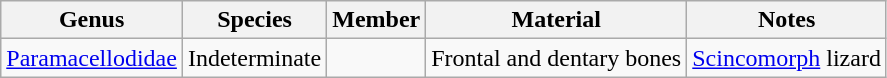<table class="wikitable" align="center">
<tr>
<th>Genus</th>
<th>Species</th>
<th>Member</th>
<th>Material</th>
<th>Notes</th>
</tr>
<tr>
<td><a href='#'>Paramacellodidae</a></td>
<td>Indeterminate</td>
<td></td>
<td>Frontal and dentary bones</td>
<td><a href='#'>Scincomorph</a> lizard</td>
</tr>
</table>
